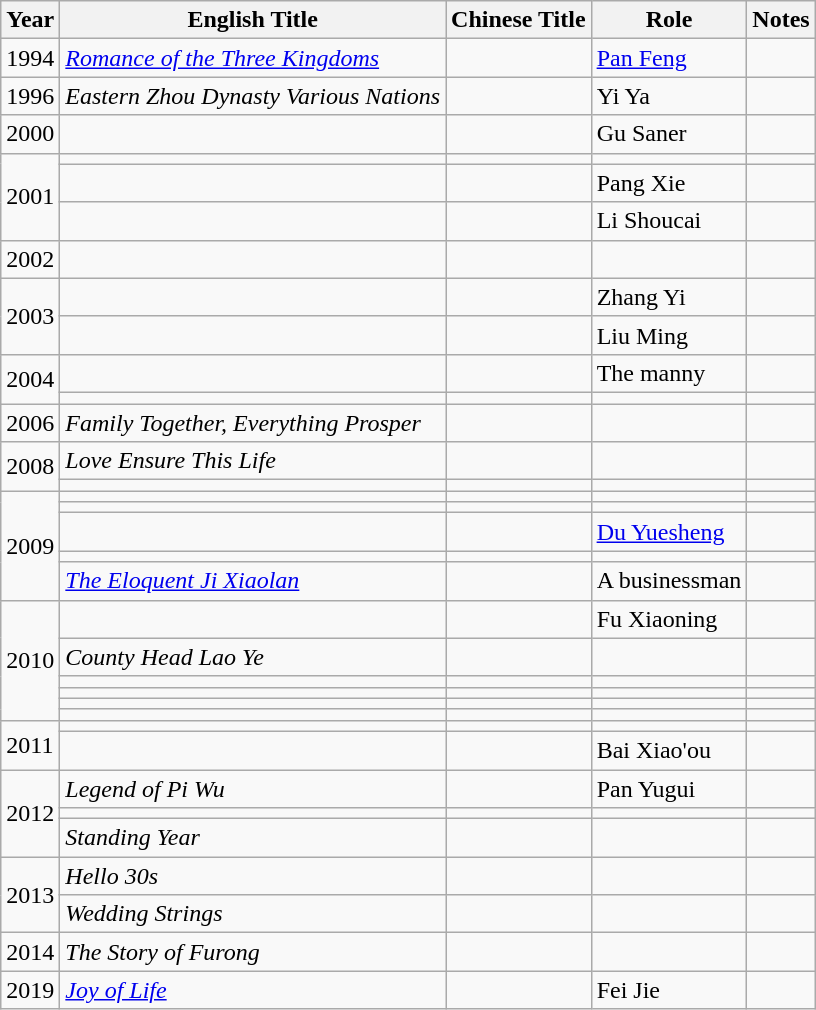<table class="wikitable">
<tr>
<th>Year</th>
<th>English Title</th>
<th>Chinese Title</th>
<th>Role</th>
<th>Notes</th>
</tr>
<tr>
<td>1994</td>
<td><em><a href='#'>Romance of the Three Kingdoms</a></em></td>
<td></td>
<td><a href='#'>Pan Feng</a></td>
<td></td>
</tr>
<tr>
<td>1996</td>
<td><em>Eastern Zhou Dynasty Various Nations</em></td>
<td></td>
<td>Yi Ya</td>
<td></td>
</tr>
<tr>
<td>2000</td>
<td></td>
<td></td>
<td>Gu Saner</td>
<td></td>
</tr>
<tr>
<td rowspan=3>2001</td>
<td></td>
<td></td>
<td></td>
<td></td>
</tr>
<tr>
<td></td>
<td></td>
<td>Pang Xie</td>
<td></td>
</tr>
<tr>
<td></td>
<td></td>
<td>Li Shoucai</td>
<td></td>
</tr>
<tr>
<td>2002</td>
<td></td>
<td></td>
<td></td>
<td></td>
</tr>
<tr>
<td rowspan=2>2003</td>
<td></td>
<td></td>
<td>Zhang Yi</td>
<td></td>
</tr>
<tr>
<td></td>
<td></td>
<td>Liu Ming</td>
<td></td>
</tr>
<tr>
<td rowspan=2>2004</td>
<td></td>
<td></td>
<td>The manny</td>
<td></td>
</tr>
<tr>
<td></td>
<td></td>
<td></td>
<td></td>
</tr>
<tr>
<td>2006</td>
<td><em>Family Together, Everything Prosper</em></td>
<td></td>
<td></td>
<td></td>
</tr>
<tr>
<td rowspan=2>2008</td>
<td><em>Love Ensure This Life</em></td>
<td></td>
<td></td>
<td></td>
</tr>
<tr>
<td></td>
<td></td>
<td></td>
<td></td>
</tr>
<tr>
<td rowspan=5>2009</td>
<td></td>
<td></td>
<td></td>
<td></td>
</tr>
<tr>
<td></td>
<td></td>
<td></td>
<td></td>
</tr>
<tr>
<td></td>
<td></td>
<td><a href='#'>Du Yuesheng</a></td>
<td></td>
</tr>
<tr>
<td></td>
<td></td>
<td></td>
<td></td>
</tr>
<tr>
<td><em><a href='#'>The Eloquent Ji Xiaolan</a></em></td>
<td></td>
<td>A businessman</td>
<td></td>
</tr>
<tr>
<td rowspan= 6>2010</td>
<td></td>
<td></td>
<td>Fu Xiaoning</td>
<td></td>
</tr>
<tr>
<td><em>County Head Lao Ye</em></td>
<td></td>
<td></td>
<td></td>
</tr>
<tr>
<td></td>
<td></td>
<td></td>
<td></td>
</tr>
<tr>
<td></td>
<td></td>
<td></td>
<td></td>
</tr>
<tr>
<td></td>
<td></td>
<td></td>
<td></td>
</tr>
<tr>
<td></td>
<td></td>
<td></td>
<td></td>
</tr>
<tr>
<td rowspan=2>2011</td>
<td></td>
<td></td>
<td></td>
<td></td>
</tr>
<tr>
<td></td>
<td></td>
<td>Bai Xiao'ou</td>
<td></td>
</tr>
<tr>
<td rowspan=3>2012</td>
<td><em>Legend of Pi Wu</em></td>
<td></td>
<td>Pan Yugui</td>
<td></td>
</tr>
<tr>
<td></td>
<td></td>
<td></td>
<td></td>
</tr>
<tr>
<td><em>Standing Year</em></td>
<td></td>
<td></td>
<td></td>
</tr>
<tr>
<td rowspan=2>2013</td>
<td><em>Hello 30s</em></td>
<td></td>
<td></td>
<td></td>
</tr>
<tr>
<td><em>Wedding Strings</em></td>
<td></td>
<td></td>
<td></td>
</tr>
<tr>
<td>2014</td>
<td><em>The Story of Furong</em></td>
<td></td>
<td></td>
<td></td>
</tr>
<tr>
<td>2019</td>
<td><em><a href='#'>Joy of Life</a></em></td>
<td></td>
<td>Fei Jie</td>
<td></td>
</tr>
</table>
